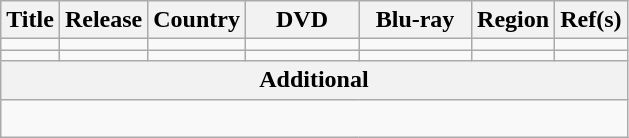<table class="wikitable">
<tr>
<th>Title</th>
<th>Release</th>
<th>Country</th>
<th width="68">DVD</th>
<th width="68">Blu-ray</th>
<th>Region</th>
<th>Ref(s)</th>
</tr>
<tr>
<td></td>
<td></td>
<td></td>
<td></td>
<td></td>
<td></td>
<td></td>
</tr>
<tr>
<td></td>
<td></td>
<td></td>
<td></td>
<td></td>
<td></td>
<td></td>
</tr>
<tr>
<th colspan="7">Additional</th>
</tr>
<tr>
<td colspan="7"><br></td>
</tr>
</table>
